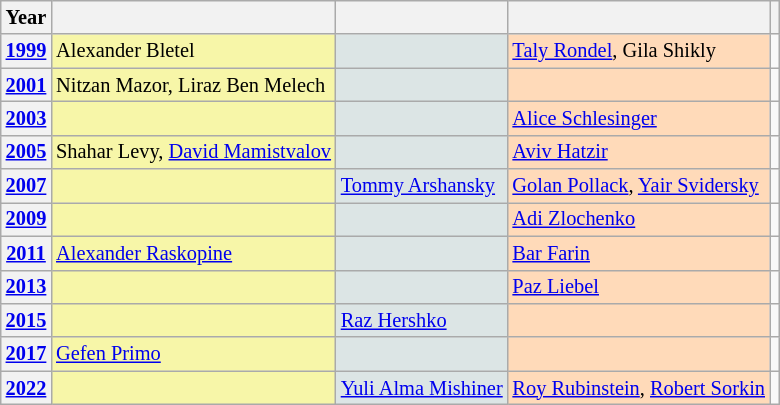<table class="wikitable sortable" style="font-size:85%;">
<tr>
<th>Year</th>
<th></th>
<th></th>
<th></th>
<th class=unsortable></th>
</tr>
<tr>
<th><a href='#'>1999</a></th>
<td bgcolor=F7F6A8>Alexander Bletel</td>
<td bgcolor=DCE5E5></td>
<td bgcolor=FFDAB9><a href='#'>Taly Rondel</a>, Gila Shikly</td>
<td></td>
</tr>
<tr>
<th><a href='#'>2001</a></th>
<td bgcolor=F7F6A8>Nitzan Mazor, Liraz Ben Melech</td>
<td bgcolor=DCE5E5></td>
<td bgcolor=FFDAB9></td>
<td></td>
</tr>
<tr>
<th><a href='#'>2003</a></th>
<td bgcolor=F7F6A8></td>
<td bgcolor=DCE5E5></td>
<td bgcolor=FFDAB9><a href='#'>Alice Schlesinger</a></td>
<td></td>
</tr>
<tr>
<th><a href='#'>2005</a></th>
<td bgcolor=F7F6A8>Shahar Levy, <a href='#'>David Mamistvalov</a></td>
<td bgcolor=DCE5E5></td>
<td bgcolor=FFDAB9><a href='#'>Aviv Hatzir</a></td>
<td></td>
</tr>
<tr>
<th><a href='#'>2007</a></th>
<td bgcolor=F7F6A8></td>
<td bgcolor=DCE5E5><a href='#'>Tommy Arshansky</a></td>
<td bgcolor=FFDAB9><a href='#'>Golan Pollack</a>, <a href='#'>Yair Svidersky</a></td>
<td></td>
</tr>
<tr>
<th><a href='#'>2009</a></th>
<td bgcolor=F7F6A8></td>
<td bgcolor=DCE5E5></td>
<td bgcolor=FFDAB9><a href='#'>Adi Zlochenko</a></td>
<td></td>
</tr>
<tr>
<th><a href='#'>2011</a></th>
<td bgcolor=F7F6A8><a href='#'>Alexander Raskopine</a></td>
<td bgcolor=DCE5E5></td>
<td bgcolor=FFDAB9><a href='#'>Bar Farin</a></td>
<td></td>
</tr>
<tr>
<th><a href='#'>2013</a></th>
<td bgcolor=F7F6A8></td>
<td bgcolor=DCE5E5></td>
<td bgcolor=FFDAB9><a href='#'>Paz Liebel</a></td>
<td></td>
</tr>
<tr>
<th><a href='#'>2015</a></th>
<td bgcolor=F7F6A8></td>
<td bgcolor=DCE5E5><a href='#'>Raz Hershko</a></td>
<td bgcolor=FFDAB9></td>
<td></td>
</tr>
<tr>
<th><a href='#'>2017</a></th>
<td bgcolor=F7F6A8><a href='#'>Gefen Primo</a></td>
<td bgcolor=DCE5E5></td>
<td bgcolor=FFDAB9></td>
<td></td>
</tr>
<tr>
<th><a href='#'>2022</a></th>
<td bgcolor=F7F6A8></td>
<td bgcolor=DCE5E5><a href='#'>Yuli Alma Mishiner</a></td>
<td bgcolor=FFDAB9><a href='#'>Roy Rubinstein</a>, <a href='#'>Robert Sorkin</a></td>
<td></td>
</tr>
</table>
